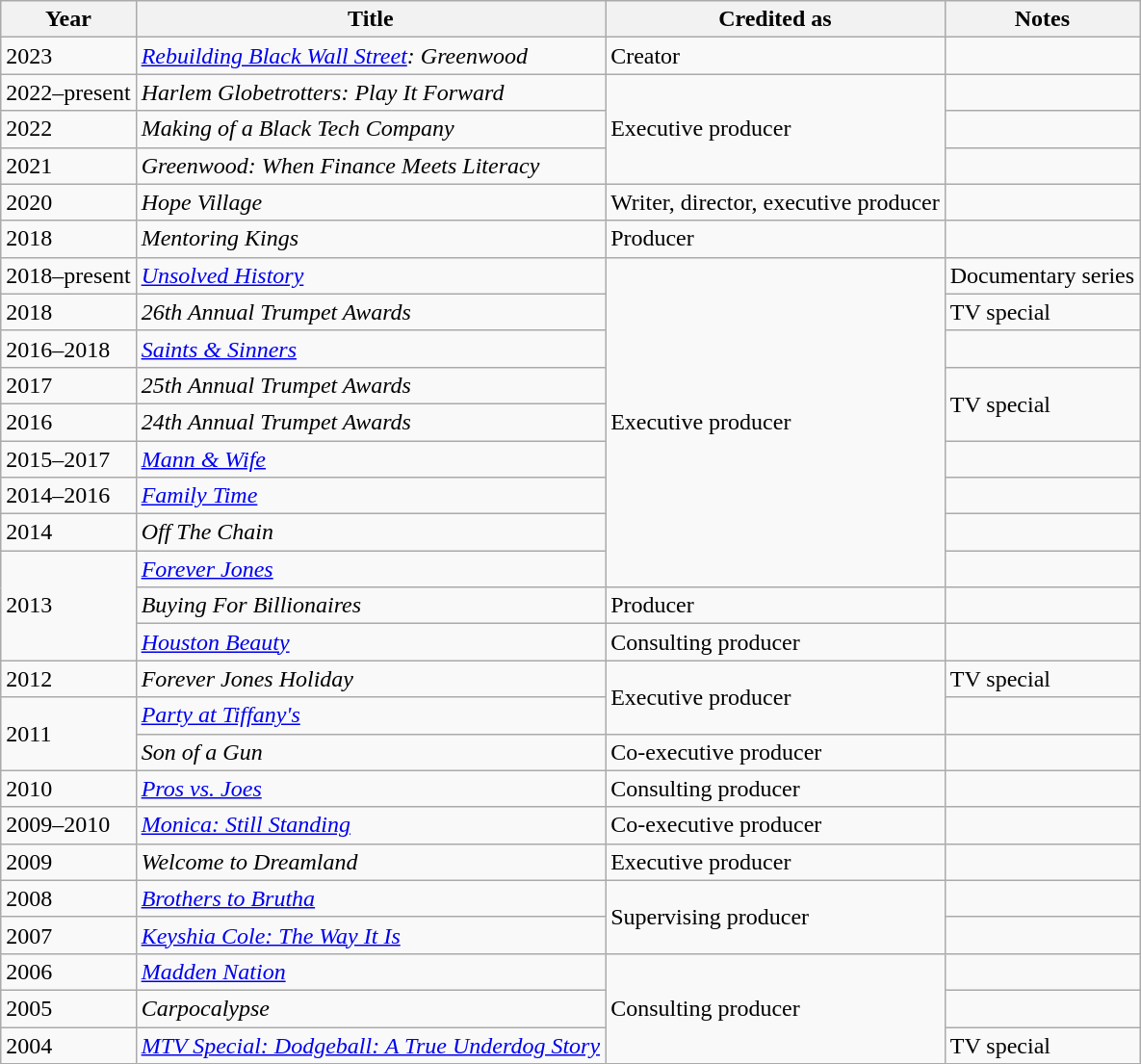<table class="wikitable">
<tr>
<th>Year</th>
<th>Title</th>
<th>Credited as</th>
<th>Notes</th>
</tr>
<tr>
<td>2023</td>
<td><em><a href='#'>Rebuilding Black Wall Street</a>: Greenwood</em></td>
<td>Creator</td>
<td></td>
</tr>
<tr>
<td>2022–present</td>
<td><em>Harlem Globetrotters: Play It Forward</em></td>
<td rowspan="3">Executive producer</td>
<td></td>
</tr>
<tr>
<td>2022</td>
<td><em>Making of a Black Tech Company</em></td>
<td></td>
</tr>
<tr>
<td>2021</td>
<td><em>Greenwood: When Finance Meets Literacy</em></td>
<td></td>
</tr>
<tr>
<td>2020</td>
<td><em>Hope Village</em></td>
<td>Writer, director, executive producer</td>
<td></td>
</tr>
<tr>
<td>2018</td>
<td><em>Mentoring Kings</em></td>
<td>Producer</td>
<td></td>
</tr>
<tr>
<td>2018–present</td>
<td><em><a href='#'>Unsolved History</a></em></td>
<td rowspan="9">Executive producer</td>
<td>Documentary series</td>
</tr>
<tr>
<td>2018</td>
<td><em>26th Annual Trumpet Awards</em></td>
<td>TV special</td>
</tr>
<tr>
<td>2016–2018</td>
<td><em><a href='#'>Saints & Sinners</a></em></td>
<td></td>
</tr>
<tr>
<td>2017</td>
<td><em>25th Annual Trumpet Awards</em></td>
<td rowspan="2">TV special</td>
</tr>
<tr>
<td>2016</td>
<td><em>24th Annual Trumpet Awards</em></td>
</tr>
<tr>
<td>2015–2017</td>
<td><em><a href='#'>Mann & Wife</a></em></td>
<td></td>
</tr>
<tr>
<td>2014–2016</td>
<td><em><a href='#'>Family Time</a></em></td>
<td></td>
</tr>
<tr>
<td>2014</td>
<td><em>Off The Chain</em></td>
<td></td>
</tr>
<tr>
<td rowspan="3">2013</td>
<td><em><a href='#'>Forever Jones</a></em></td>
<td></td>
</tr>
<tr>
<td><em>Buying For Billionaires</em></td>
<td>Producer</td>
<td></td>
</tr>
<tr>
<td><em><a href='#'>Houston Beauty</a></em></td>
<td>Consulting producer</td>
<td></td>
</tr>
<tr>
<td>2012</td>
<td><em>Forever Jones Holiday</em></td>
<td rowspan="2">Executive producer</td>
<td>TV special</td>
</tr>
<tr>
<td rowspan="2">2011</td>
<td><em><a href='#'>Party at Tiffany's</a></em></td>
<td></td>
</tr>
<tr>
<td><em>Son of a Gun</em></td>
<td>Co-executive producer</td>
<td></td>
</tr>
<tr>
<td>2010</td>
<td><em><a href='#'>Pros vs. Joes</a></em></td>
<td>Consulting producer</td>
<td></td>
</tr>
<tr>
<td>2009–2010</td>
<td><em><a href='#'>Monica: Still Standing</a></em></td>
<td>Co-executive producer</td>
<td></td>
</tr>
<tr>
<td>2009</td>
<td><em>Welcome to Dreamland</em></td>
<td>Executive producer</td>
<td></td>
</tr>
<tr>
<td>2008</td>
<td><em><a href='#'>Brothers to Brutha</a></em></td>
<td rowspan="2">Supervising producer</td>
<td></td>
</tr>
<tr>
<td>2007</td>
<td><em><a href='#'>Keyshia Cole: The Way It Is</a></em></td>
<td></td>
</tr>
<tr>
<td>2006</td>
<td><em><a href='#'>Madden Nation</a></em></td>
<td rowspan="3">Consulting producer</td>
<td></td>
</tr>
<tr>
<td>2005</td>
<td><em>Carpocalypse</em></td>
<td></td>
</tr>
<tr>
<td>2004</td>
<td><em><a href='#'>MTV Special: Dodgeball: A True Underdog Story</a></em></td>
<td>TV special</td>
</tr>
</table>
